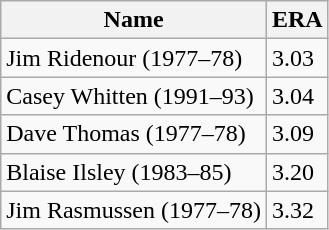<table class="wikitable">
<tr>
<th>Name</th>
<th>ERA</th>
</tr>
<tr>
<td>Jim Ridenour (1977–78)</td>
<td>3.03</td>
</tr>
<tr>
<td>Casey Whitten (1991–93)</td>
<td>3.04</td>
</tr>
<tr>
<td>Dave Thomas (1977–78)</td>
<td>3.09</td>
</tr>
<tr>
<td>Blaise Ilsley (1983–85)</td>
<td>3.20</td>
</tr>
<tr>
<td>Jim Rasmussen (1977–78)</td>
<td>3.32</td>
</tr>
</table>
